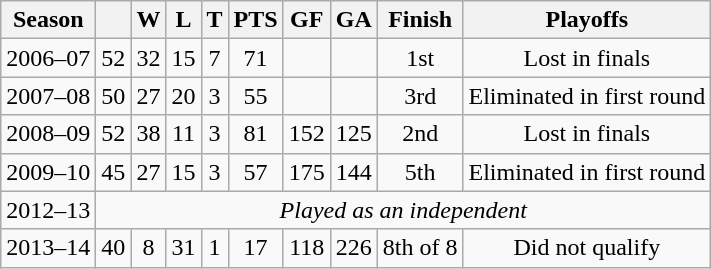<table class="wikitable" style="text-align:center">
<tr>
<th>Season</th>
<th GP></th>
<th>W</th>
<th>L</th>
<th>T</th>
<th>PTS</th>
<th>GF</th>
<th>GA</th>
<th>Finish</th>
<th>Playoffs</th>
</tr>
<tr>
<td>2006–07</td>
<td>52</td>
<td>32</td>
<td>15</td>
<td>7</td>
<td>71</td>
<td></td>
<td></td>
<td>1st</td>
<td>Lost in finals</td>
</tr>
<tr>
<td>2007–08</td>
<td>50</td>
<td>27</td>
<td>20</td>
<td>3</td>
<td>55</td>
<td></td>
<td></td>
<td>3rd</td>
<td>Eliminated in first round</td>
</tr>
<tr>
<td>2008–09</td>
<td>52</td>
<td>38</td>
<td>11</td>
<td>3</td>
<td>81</td>
<td>152</td>
<td>125</td>
<td>2nd</td>
<td>Lost in finals</td>
</tr>
<tr>
<td>2009–10</td>
<td>45</td>
<td>27</td>
<td>15</td>
<td>3</td>
<td>57</td>
<td>175</td>
<td>144</td>
<td>5th</td>
<td>Eliminated in first round</td>
</tr>
<tr>
<td>2012–13</td>
<td colspan=9><em>Played as an independent</em></td>
</tr>
<tr>
<td>2013–14</td>
<td>40</td>
<td>8</td>
<td>31</td>
<td>1</td>
<td>17</td>
<td>118</td>
<td>226</td>
<td>8th of 8</td>
<td>Did not qualify</td>
</tr>
</table>
